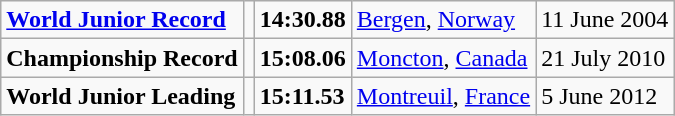<table class="wikitable">
<tr>
<td><strong><a href='#'>World Junior Record</a></strong></td>
<td></td>
<td><strong>14:30.88</strong></td>
<td><a href='#'>Bergen</a>, <a href='#'>Norway</a></td>
<td>11 June 2004</td>
</tr>
<tr>
<td><strong>Championship Record</strong></td>
<td></td>
<td><strong>15:08.06</strong></td>
<td><a href='#'>Moncton</a>, <a href='#'>Canada</a></td>
<td>21 July 2010</td>
</tr>
<tr>
<td><strong>World Junior Leading</strong></td>
<td></td>
<td><strong>15:11.53</strong></td>
<td><a href='#'>Montreuil</a>, <a href='#'>France</a></td>
<td>5 June 2012</td>
</tr>
</table>
